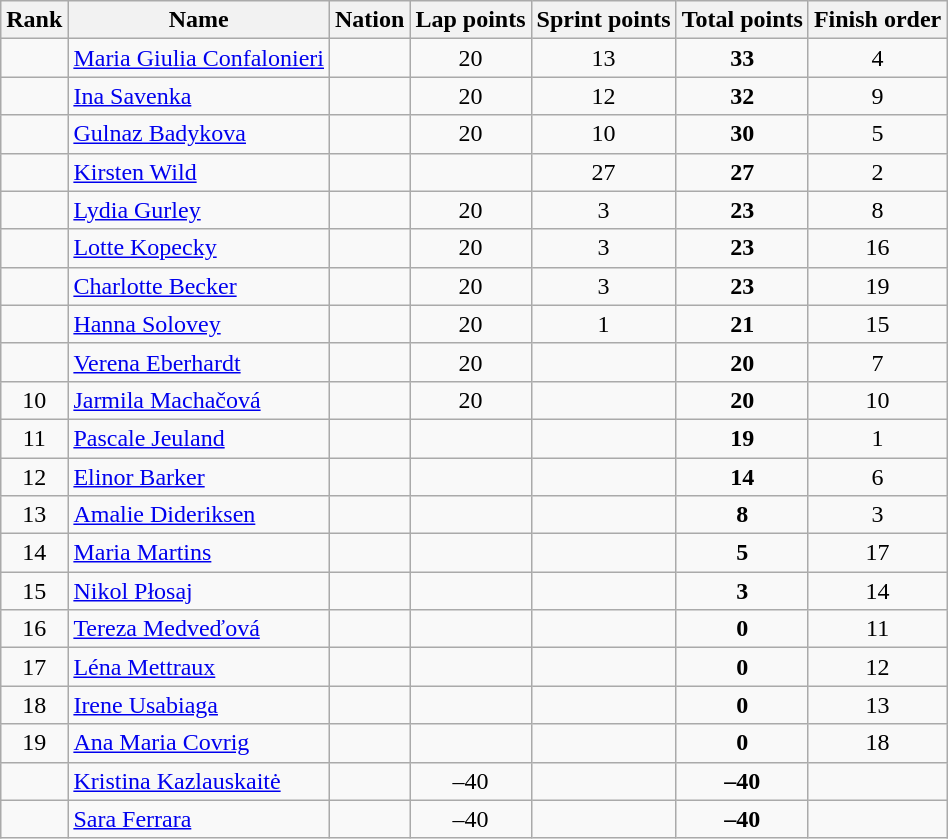<table class="wikitable sortable" style="text-align:center">
<tr>
<th>Rank</th>
<th>Name</th>
<th>Nation</th>
<th>Lap points</th>
<th>Sprint points</th>
<th>Total points</th>
<th>Finish order</th>
</tr>
<tr>
<td></td>
<td align="left"><a href='#'>Maria Giulia Confalonieri</a></td>
<td align="left"></td>
<td>20</td>
<td>13</td>
<td><strong>33</strong></td>
<td>4</td>
</tr>
<tr>
<td></td>
<td align="left"><a href='#'>Ina Savenka</a></td>
<td align="left"></td>
<td>20</td>
<td>12</td>
<td><strong>32</strong></td>
<td>9</td>
</tr>
<tr>
<td></td>
<td align="left"><a href='#'>Gulnaz Badykova</a></td>
<td align="left"></td>
<td>20</td>
<td>10</td>
<td><strong>30</strong></td>
<td>5</td>
</tr>
<tr>
<td></td>
<td align="left"><a href='#'>Kirsten Wild</a></td>
<td align="left"></td>
<td></td>
<td>27</td>
<td><strong>27</strong></td>
<td>2</td>
</tr>
<tr>
<td></td>
<td align="left"><a href='#'>Lydia Gurley</a></td>
<td align="left"></td>
<td>20</td>
<td>3</td>
<td><strong>23</strong></td>
<td>8</td>
</tr>
<tr>
<td></td>
<td align="left"><a href='#'>Lotte Kopecky</a></td>
<td align="left"></td>
<td>20</td>
<td>3</td>
<td><strong>23</strong></td>
<td>16</td>
</tr>
<tr>
<td></td>
<td align="left"><a href='#'>Charlotte Becker</a></td>
<td align="left"></td>
<td>20</td>
<td>3</td>
<td><strong>23</strong></td>
<td>19</td>
</tr>
<tr>
<td></td>
<td align="left"><a href='#'>Hanna Solovey</a></td>
<td align="left"></td>
<td>20</td>
<td>1</td>
<td><strong>21</strong></td>
<td>15</td>
</tr>
<tr>
<td></td>
<td align="left"><a href='#'>Verena Eberhardt</a></td>
<td align="left"></td>
<td>20</td>
<td></td>
<td><strong>20</strong></td>
<td>7</td>
</tr>
<tr>
<td>10</td>
<td align="left"><a href='#'>Jarmila Machačová</a></td>
<td align="left"></td>
<td>20</td>
<td></td>
<td><strong>20</strong></td>
<td>10</td>
</tr>
<tr>
<td>11</td>
<td align="left"><a href='#'>Pascale Jeuland</a></td>
<td align="left"></td>
<td></td>
<td></td>
<td><strong>19</strong></td>
<td>1</td>
</tr>
<tr>
<td>12</td>
<td align="left"><a href='#'>Elinor Barker</a></td>
<td align="left"></td>
<td></td>
<td></td>
<td><strong>14</strong></td>
<td>6</td>
</tr>
<tr>
<td>13</td>
<td align="left"><a href='#'>Amalie Dideriksen</a></td>
<td align="left"></td>
<td></td>
<td></td>
<td><strong>8</strong></td>
<td>3</td>
</tr>
<tr>
<td>14</td>
<td align="left"><a href='#'>Maria Martins</a></td>
<td align="left"></td>
<td></td>
<td></td>
<td><strong>5</strong></td>
<td>17</td>
</tr>
<tr>
<td>15</td>
<td align="left"><a href='#'>Nikol Płosaj</a></td>
<td align="left"></td>
<td></td>
<td></td>
<td><strong>3</strong></td>
<td>14</td>
</tr>
<tr>
<td>16</td>
<td align="left"><a href='#'>Tereza Medveďová</a></td>
<td align="left"></td>
<td></td>
<td></td>
<td><strong>0</strong></td>
<td>11</td>
</tr>
<tr>
<td>17</td>
<td align="left"><a href='#'>Léna Mettraux</a></td>
<td align="left"></td>
<td></td>
<td></td>
<td><strong>0</strong></td>
<td>12</td>
</tr>
<tr>
<td>18</td>
<td align="left"><a href='#'>Irene Usabiaga</a></td>
<td align="left"></td>
<td></td>
<td></td>
<td><strong>0</strong></td>
<td>13</td>
</tr>
<tr>
<td>19</td>
<td align="left"><a href='#'>Ana Maria Covrig</a></td>
<td align="left"></td>
<td></td>
<td></td>
<td><strong>0</strong></td>
<td>18</td>
</tr>
<tr>
<td></td>
<td align="left"><a href='#'>Kristina Kazlauskaitė</a></td>
<td align="left"></td>
<td>–40</td>
<td></td>
<td><strong>–40</strong></td>
<td></td>
</tr>
<tr>
<td></td>
<td align="left"><a href='#'>Sara Ferrara</a></td>
<td align="left"></td>
<td>–40</td>
<td></td>
<td><strong>–40</strong></td>
<td></td>
</tr>
</table>
